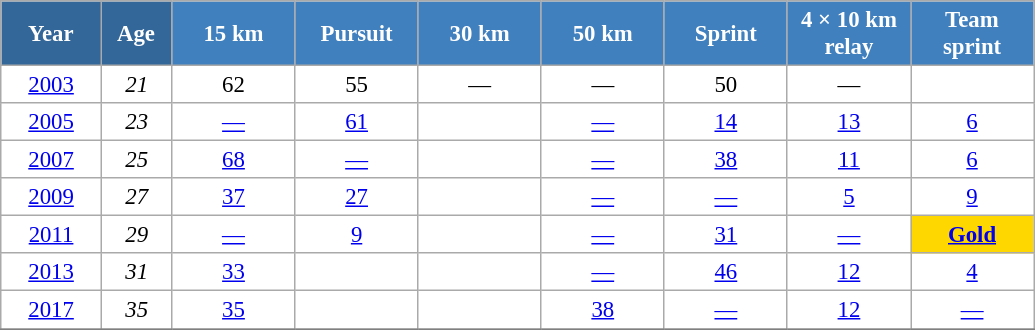<table class="wikitable" style="font-size:95%; text-align:center; border:grey solid 1px; border-collapse:collapse; background:#ffffff;">
<tr>
<th style="background-color:#369; color:white; width:60px;"> Year </th>
<th style="background-color:#369; color:white; width:40px;"> Age </th>
<th style="background-color:#4180be; color:white; width:75px;"> 15 km </th>
<th style="background-color:#4180be; color:white; width:75px;"> Pursuit </th>
<th style="background-color:#4180be; color:white; width:75px;"> 30 km </th>
<th style="background-color:#4180be; color:white; width:75px;"> 50 km </th>
<th style="background-color:#4180be; color:white; width:75px;"> Sprint </th>
<th style="background-color:#4180be; color:white; width:75px;"> 4 × 10 km <br> relay </th>
<th style="background-color:#4180be; color:white; width:75px;"> Team <br> sprint </th>
</tr>
<tr>
<td><a href='#'>2003</a></td>
<td><em>21</em></td>
<td>62</td>
<td>55</td>
<td>—</td>
<td>—</td>
<td>50</td>
<td>—</td>
<td></td>
</tr>
<tr>
<td><a href='#'>2005</a></td>
<td><em>23</em></td>
<td><a href='#'>—</a></td>
<td><a href='#'>61</a></td>
<td></td>
<td><a href='#'>—</a></td>
<td><a href='#'>14</a></td>
<td><a href='#'>13</a></td>
<td><a href='#'>6</a></td>
</tr>
<tr>
<td><a href='#'>2007</a></td>
<td><em>25</em></td>
<td><a href='#'>68</a></td>
<td><a href='#'>—</a></td>
<td></td>
<td><a href='#'>—</a></td>
<td><a href='#'>38</a></td>
<td><a href='#'>11</a></td>
<td><a href='#'>6</a></td>
</tr>
<tr>
<td><a href='#'>2009</a></td>
<td><em>27</em></td>
<td><a href='#'>37</a></td>
<td><a href='#'>27</a></td>
<td></td>
<td><a href='#'>—</a></td>
<td><a href='#'>—</a></td>
<td><a href='#'>5</a></td>
<td><a href='#'>9</a></td>
</tr>
<tr>
<td><a href='#'>2011</a></td>
<td><em>29</em></td>
<td><a href='#'>—</a></td>
<td><a href='#'>9</a></td>
<td></td>
<td><a href='#'>—</a></td>
<td><a href='#'>31</a></td>
<td><a href='#'>—</a></td>
<td style="background:gold;"><a href='#'><strong>Gold</strong></a></td>
</tr>
<tr>
<td><a href='#'>2013</a></td>
<td><em>31</em></td>
<td><a href='#'>33</a></td>
<td><a href='#'></a></td>
<td></td>
<td><a href='#'>—</a></td>
<td><a href='#'>46</a></td>
<td><a href='#'>12</a></td>
<td><a href='#'>4</a></td>
</tr>
<tr>
<td><a href='#'>2017</a></td>
<td><em>35</em></td>
<td><a href='#'>35</a></td>
<td><a href='#'></a></td>
<td></td>
<td><a href='#'>38</a></td>
<td><a href='#'>—</a></td>
<td><a href='#'>12</a></td>
<td><a href='#'>—</a></td>
</tr>
<tr>
</tr>
</table>
